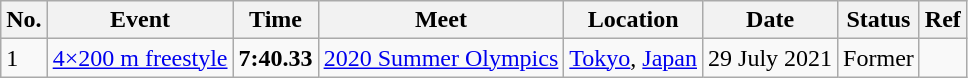<table class="wikitable">
<tr>
<th>No.</th>
<th>Event</th>
<th>Time</th>
<th>Meet</th>
<th>Location</th>
<th>Date</th>
<th>Status</th>
<th>Ref</th>
</tr>
<tr>
<td>1</td>
<td><a href='#'>4×200 m freestyle</a></td>
<td style="text-align:center;"><strong>7:40.33</strong></td>
<td><a href='#'>2020 Summer Olympics</a></td>
<td><a href='#'>Tokyo</a>, <a href='#'>Japan</a></td>
<td>29 July 2021</td>
<td>Former</td>
<td style="text-align:center;"></td>
</tr>
</table>
